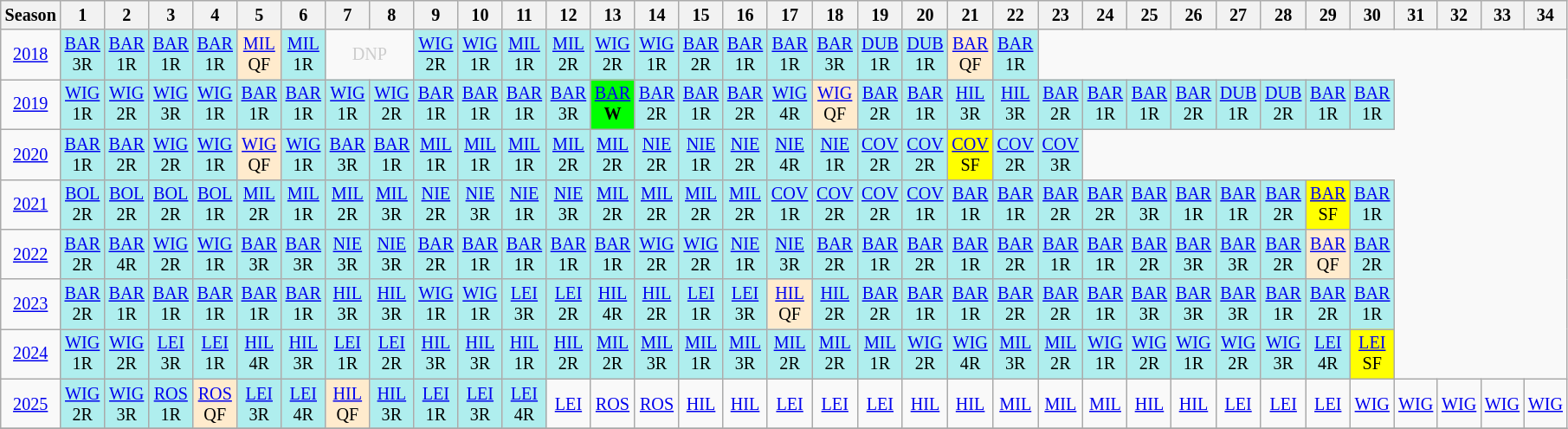<table class="wikitable" style="width:28%; margin:0; font-size:84%">
<tr>
<th>Season</th>
<th>1</th>
<th>2</th>
<th>3</th>
<th>4</th>
<th>5</th>
<th>6</th>
<th>7</th>
<th>8</th>
<th>9</th>
<th>10</th>
<th>11</th>
<th>12</th>
<th>13</th>
<th>14</th>
<th>15</th>
<th>16</th>
<th>17</th>
<th>18</th>
<th>19</th>
<th>20</th>
<th>21</th>
<th>22</th>
<th>23</th>
<th>24</th>
<th>25</th>
<th>26</th>
<th>27</th>
<th>28</th>
<th>29</th>
<th>30</th>
<th>31</th>
<th>32</th>
<th>33</th>
<th>34</th>
</tr>
<tr>
<td style="text-align:center;"background:#efefef;"><a href='#'>2018</a></td>
<td style="text-align:center; background:#afeeee;"><a href='#'>BAR</a><br>3R</td>
<td style="text-align:center; background:#afeeee;"><a href='#'>BAR</a><br>1R</td>
<td style="text-align:center; background:#afeeee;"><a href='#'>BAR</a><br>1R</td>
<td style="text-align:center; background:#afeeee;"><a href='#'>BAR</a><br>1R</td>
<td style="text-align:center; background:#ffebcd;"><a href='#'>MIL</a><br>QF</td>
<td style="text-align:center; background:#afeeee;"><a href='#'>MIL</a><br>1R</td>
<td colspan="2" style="text-align:center; color:#ccc;">DNP</td>
<td style="text-align:center; background:#afeeee;"><a href='#'>WIG</a><br>2R</td>
<td style="text-align:center; background:#afeeee;"><a href='#'>WIG</a><br>1R</td>
<td style="text-align:center; background:#afeeee;"><a href='#'>MIL</a><br>1R</td>
<td style="text-align:center; background:#afeeee;"><a href='#'>MIL</a><br>2R</td>
<td style="text-align:center; background:#afeeee;"><a href='#'>WIG</a><br>2R</td>
<td style="text-align:center; background:#afeeee;"><a href='#'>WIG</a><br>1R</td>
<td style="text-align:center; background:#afeeee;"><a href='#'>BAR</a><br>2R</td>
<td style="text-align:center; background:#afeeee;"><a href='#'>BAR</a><br>1R</td>
<td style="text-align:center; background:#afeeee;"><a href='#'>BAR</a><br>1R</td>
<td style="text-align:center; background:#afeeee;"><a href='#'>BAR</a><br>3R</td>
<td style="text-align:center; background:#afeeee;"><a href='#'>DUB</a><br>1R</td>
<td style="text-align:center; background:#afeeee;"><a href='#'>DUB</a><br>1R</td>
<td style="text-align:center; background:#ffebcd;"><a href='#'>BAR</a><br>QF</td>
<td style="text-align:center; background:#afeeee;"><a href='#'>BAR</a><br>1R</td>
</tr>
<tr>
<td style="text-align:center;"background:#efefef;"><a href='#'>2019</a></td>
<td style="text-align:center; background:#afeeee;"><a href='#'>WIG</a><br>1R</td>
<td style="text-align:center; background:#afeeee;"><a href='#'>WIG</a><br>2R</td>
<td style="text-align:center; background:#afeeee;"><a href='#'>WIG</a><br>3R</td>
<td style="text-align:center; background:#afeeee;"><a href='#'>WIG</a><br>1R</td>
<td style="text-align:center; background:#afeeee;"><a href='#'>BAR</a><br>1R</td>
<td style="text-align:center; background:#afeeee;"><a href='#'>BAR</a><br>1R</td>
<td style="text-align:center; background:#afeeee;"><a href='#'>WIG</a><br>1R</td>
<td style="text-align:center; background:#afeeee;"><a href='#'>WIG</a><br>2R</td>
<td style="text-align:center; background:#afeeee;"><a href='#'>BAR</a><br>1R</td>
<td style="text-align:center; background:#afeeee;"><a href='#'>BAR</a><br>1R</td>
<td style="text-align:center; background:#afeeee;"><a href='#'>BAR</a><br>1R</td>
<td style="text-align:center; background:#afeeee;"><a href='#'>BAR</a><br>3R</td>
<td style="text-align:center; background:lime;"><a href='#'>BAR</a><br><strong>W</strong></td>
<td style="text-align:center; background:#afeeee;"><a href='#'>BAR</a><br>2R</td>
<td style="text-align:center; background:#afeeee;"><a href='#'>BAR</a><br>1R</td>
<td style="text-align:center; background:#afeeee;"><a href='#'>BAR</a><br>2R</td>
<td style="text-align:center; background:#afeeee;"><a href='#'>WIG</a><br>4R</td>
<td style="text-align:center; background:#ffebcd;"><a href='#'>WIG</a><br>QF</td>
<td style="text-align:center; background:#afeeee;"><a href='#'>BAR</a><br>2R</td>
<td style="text-align:center; background:#afeeee;"><a href='#'>BAR</a><br>1R</td>
<td style="text-align:center; background:#afeeee;"><a href='#'>HIL</a><br>3R</td>
<td style="text-align:center; background:#afeeee;"><a href='#'>HIL</a><br>3R</td>
<td style="text-align:center; background:#afeeee;"><a href='#'>BAR</a><br>2R</td>
<td style="text-align:center; background:#afeeee;"><a href='#'>BAR</a><br>1R</td>
<td style="text-align:center; background:#afeeee;"><a href='#'>BAR</a><br>1R</td>
<td style="text-align:center; background:#afeeee;"><a href='#'>BAR</a><br>2R</td>
<td style="text-align:center; background:#afeeee;"><a href='#'>DUB</a><br>1R</td>
<td style="text-align:center; background:#afeeee;"><a href='#'>DUB</a><br>2R</td>
<td style="text-align:center; background:#afeeee;"><a href='#'>BAR</a><br>1R</td>
<td style="text-align:center; background:#afeeee;"><a href='#'>BAR</a><br>1R</td>
</tr>
<tr>
<td style="text-align:center;"background:#efefef;"><a href='#'>2020</a></td>
<td style="text-align:center; background:#afeeee;"><a href='#'>BAR</a><br>1R</td>
<td style="text-align:center; background:#afeeee;"><a href='#'>BAR</a><br>2R</td>
<td style="text-align:center; background:#afeeee;"><a href='#'>WIG</a><br>2R</td>
<td style="text-align:center; background:#afeeee;"><a href='#'>WIG</a><br>1R</td>
<td style="text-align:center; background:#ffebcd;"><a href='#'>WIG</a><br>QF</td>
<td style="text-align:center; background:#afeeee;"><a href='#'>WIG</a><br>1R</td>
<td style="text-align:center; background:#afeeee;"><a href='#'>BAR</a><br>3R</td>
<td style="text-align:center; background:#afeeee;"><a href='#'>BAR</a><br>1R</td>
<td style="text-align:center; background:#afeeee;"><a href='#'>MIL</a><br>1R</td>
<td style="text-align:center; background:#afeeee;"><a href='#'>MIL</a><br>1R</td>
<td style="text-align:center; background:#afeeee;"><a href='#'>MIL</a><br>1R</td>
<td style="text-align:center; background:#afeeee;"><a href='#'>MIL</a><br>2R</td>
<td style="text-align:center; background:#afeeee;"><a href='#'>MIL</a><br>2R</td>
<td style="text-align:center; background:#afeeee;"><a href='#'>NIE</a><br>2R</td>
<td style="text-align:center; background:#afeeee;"><a href='#'>NIE</a><br>1R</td>
<td style="text-align:center; background:#afeeee;"><a href='#'>NIE</a><br>2R</td>
<td style="text-align:center; background:#afeeee;"><a href='#'>NIE</a><br>4R</td>
<td style="text-align:center; background:#afeeee;"><a href='#'>NIE</a><br>1R</td>
<td style="text-align:center; background:#afeeee;"><a href='#'>COV</a><br>2R</td>
<td style="text-align:center; background:#afeeee;"><a href='#'>COV</a><br>2R</td>
<td style="text-align:center; background:yellow;"><a href='#'>COV</a><br>SF</td>
<td style="text-align:center; background:#afeeee;"><a href='#'>COV</a><br>2R</td>
<td style="text-align:center; background:#afeeee;"><a href='#'>COV</a><br>3R</td>
</tr>
<tr>
<td style="text-align:center; "background:#efefef;"><a href='#'>2021</a></td>
<td style="text-align:center; background:#afeeee;"><a href='#'>BOL</a><br>2R</td>
<td style="text-align:center; background:#afeeee;"><a href='#'>BOL</a><br>2R</td>
<td style="text-align:center; background:#afeeee;"><a href='#'>BOL</a><br>2R</td>
<td style="text-align:center; background:#afeeee;"><a href='#'>BOL</a><br>1R</td>
<td style="text-align:center; background:#afeeee;"><a href='#'>MIL</a><br>2R</td>
<td style="text-align:center; background:#afeeee;"><a href='#'>MIL</a><br>1R</td>
<td style="text-align:center; background:#afeeee;"><a href='#'>MIL</a><br>2R</td>
<td style="text-align:center; background:#afeeee;"><a href='#'>MIL</a><br>3R</td>
<td style="text-align:center; background:#afeeee;"><a href='#'>NIE</a><br>2R</td>
<td style="text-align:center; background:#afeeee;"><a href='#'>NIE</a><br>3R</td>
<td style="text-align:center; background:#afeeee;"><a href='#'>NIE</a><br>1R</td>
<td style="text-align:center; background:#afeeee;"><a href='#'>NIE</a><br>3R</td>
<td style="text-align:center; background:#afeeee;"><a href='#'>MIL</a><br>2R</td>
<td style="text-align:center; background:#afeeee;"><a href='#'>MIL</a><br>2R</td>
<td style="text-align:center; background:#afeeee;"><a href='#'>MIL</a><br>2R</td>
<td style="text-align:center; background:#afeeee;"><a href='#'>MIL</a><br>2R</td>
<td style="text-align:center; background:#afeeee;"><a href='#'>COV</a><br>1R</td>
<td style="text-align:center; background:#afeeee;"><a href='#'>COV</a><br>2R</td>
<td style="text-align:center; background:#afeeee;"><a href='#'>COV</a><br>2R</td>
<td style="text-align:center; background:#afeeee;"><a href='#'>COV</a><br>1R</td>
<td style="text-align:center; background:#afeeee;"><a href='#'>BAR</a><br>1R</td>
<td style="text-align:center; background:#afeeee;"><a href='#'>BAR</a><br>1R</td>
<td style="text-align:center; background:#afeeee;"><a href='#'>BAR</a><br>2R</td>
<td style="text-align:center; background:#afeeee;"><a href='#'>BAR</a><br>2R</td>
<td style="text-align:center; background:#afeeee;"><a href='#'>BAR</a><br>3R</td>
<td style="text-align:center; background:#afeeee;"><a href='#'>BAR</a><br>1R</td>
<td style="text-align:center; background:#afeeee;"><a href='#'>BAR</a><br>1R</td>
<td style="text-align:center; background:#afeeee;"><a href='#'>BAR</a><br>2R</td>
<td style="text-align:center; background:yellow;"><a href='#'>BAR</a><br>SF</td>
<td style="text-align:center; background:#afeeee;"><a href='#'>BAR</a><br>1R</td>
</tr>
<tr>
<td style="text-align:center;"background:#efefef;"><a href='#'>2022</a></td>
<td style="text-align:center; background:#afeeee;"><a href='#'>BAR</a><br>2R</td>
<td style="text-align:center; background:#afeeee;"><a href='#'>BAR</a><br>4R</td>
<td style="text-align:center; background:#afeeee;"><a href='#'>WIG</a><br>2R</td>
<td style="text-align:center; background:#afeeee;"><a href='#'>WIG</a><br>1R</td>
<td style="text-align:center; background:#afeeee;"><a href='#'>BAR</a><br>3R</td>
<td style="text-align:center; background:#afeeee;"><a href='#'>BAR</a><br>3R</td>
<td style="text-align:center; background:#afeeee"><a href='#'>NIE</a><br>3R</td>
<td style="text-align:center; background:#afeeee"><a href='#'>NIE</a><br>3R</td>
<td style="text-align:center; background:#afeeee;"><a href='#'>BAR</a><br>2R</td>
<td style="text-align:center; background:#afeeee;"><a href='#'>BAR</a><br>1R</td>
<td style="text-align:center; background:#afeeee;"><a href='#'>BAR</a><br>1R</td>
<td style="text-align:center; background:#afeeee;"><a href='#'>BAR</a><br>1R</td>
<td style="text-align:center; background:#afeeee;"><a href='#'>BAR</a><br>1R</td>
<td style="text-align:center; background:#afeeee;"><a href='#'>WIG</a><br>2R</td>
<td style="text-align:center; background:#afeeee;"><a href='#'>WIG</a><br>2R</td>
<td style="text-align:center; background:#afeeee;"><a href='#'>NIE</a><br>1R</td>
<td style="text-align:center; background:#afeeee;"><a href='#'>NIE</a><br>3R</td>
<td style="text-align:center; background:#afeeee;"><a href='#'>BAR</a><br>2R</td>
<td style="text-align:center; background:#afeeee;"><a href='#'>BAR</a><br>1R</td>
<td style="text-align:center; background:#afeeee;"><a href='#'>BAR</a><br>2R</td>
<td style="text-align:center; background:#afeeee;"><a href='#'>BAR</a><br>1R</td>
<td style="text-align:center; background:#afeeee;"><a href='#'>BAR</a><br>2R</td>
<td style="text-align:center; background:#afeeee;"><a href='#'>BAR</a><br>1R</td>
<td style="text-align:center; background:#afeeee;"><a href='#'>BAR</a><br>1R</td>
<td style="text-align:center; background:#afeeee;"><a href='#'>BAR</a><br>2R</td>
<td style="text-align:center; background:#afeeee;"><a href='#'>BAR</a><br>3R</td>
<td style="text-align:center; background:#afeeee;"><a href='#'>BAR</a><br>3R</td>
<td style="text-align:center; background:#afeeee;"><a href='#'>BAR</a><br>2R</td>
<td style="text-align:center; background:#ffebcd;"><a href='#'>BAR</a><br>QF</td>
<td style="text-align:center; background:#afeeee;"><a href='#'>BAR</a><br>2R</td>
</tr>
<tr>
<td style="text-align:center;"background:#efefef;"><a href='#'>2023</a></td>
<td style="text-align:center; background:#afeeee;"><a href='#'>BAR</a><br>2R</td>
<td style="text-align:center; background:#afeeee;"><a href='#'>BAR</a><br>1R</td>
<td style="text-align:center; background:#afeeee;"><a href='#'>BAR</a><br>1R</td>
<td style="text-align:center; background:#afeeee;"><a href='#'>BAR</a><br>1R</td>
<td style="text-align:center; background:#afeeee;"><a href='#'>BAR</a><br>1R</td>
<td style="text-align:center; background:#afeeee;"><a href='#'>BAR</a><br>1R</td>
<td style="text-align:center; background:#afeeee;"><a href='#'>HIL</a><br>3R</td>
<td style="text-align:center; background:#afeeee;"><a href='#'>HIL</a><br>3R</td>
<td style="text-align:center; background:#afeeee;"><a href='#'>WIG</a><br>1R</td>
<td style="text-align:center; background:#afeeee;"><a href='#'>WIG</a><br>1R</td>
<td style="text-align:center; background:#afeeee;"><a href='#'>LEI</a><br>3R</td>
<td style="text-align:center; background:#afeeee;"><a href='#'>LEI</a><br>2R</td>
<td style="text-align:center; background:#afeeee;"><a href='#'>HIL</a><br>4R</td>
<td style="text-align:center; background:#afeeee;"><a href='#'>HIL</a><br>2R</td>
<td style="text-align:center; background:#afeeee;"><a href='#'>LEI</a><br>1R</td>
<td style="text-align:center; background:#afeeee;"><a href='#'>LEI</a><br>3R</td>
<td style="text-align:center; background:#ffebcd;"><a href='#'>HIL</a><br>QF</td>
<td style="text-align:center; background:#afeeee;"><a href='#'>HIL</a><br>2R</td>
<td style="text-align:center; background:#afeeee;"><a href='#'>BAR</a><br>2R</td>
<td style="text-align:center; background:#afeeee;"><a href='#'>BAR</a><br>1R</td>
<td style="text-align:center; background:#afeeee;"><a href='#'>BAR</a><br>1R</td>
<td style="text-align:center; background:#afeeee;"><a href='#'>BAR</a><br>2R</td>
<td style="text-align:center; background:#afeeee;"><a href='#'>BAR</a><br>2R</td>
<td style="text-align:center; background:#afeeee;"><a href='#'>BAR</a><br>1R</td>
<td style="text-align:center; background:#afeeee;"><a href='#'>BAR</a><br>3R</td>
<td style="text-align:center; background:#afeeee;"><a href='#'>BAR</a><br>3R</td>
<td style="text-align:center; background:#afeeee;"><a href='#'>BAR</a><br>3R</td>
<td style="text-align:center; background:#afeeee;"><a href='#'>BAR</a><br>1R</td>
<td style="text-align:center; background:#afeeee;"><a href='#'>BAR</a><br>2R</td>
<td style="text-align:center; background:#afeeee;"><a href='#'>BAR</a><br>1R</td>
</tr>
<tr>
<td style="text-align:center;"background:#efefef;"><a href='#'>2024</a></td>
<td style="text-align:center; background:#afeeee;"><a href='#'>WIG</a><br>1R</td>
<td style="text-align:center; background:#afeeee;"><a href='#'>WIG</a><br>2R</td>
<td style="text-align:center; background:#afeeee;"><a href='#'>LEI</a><br>3R</td>
<td style="text-align:center; background:#afeeee;"><a href='#'>LEI</a><br>1R</td>
<td style="text-align:center; background:#afeeee;"><a href='#'>HIL</a><br>4R</td>
<td style="text-align:center; background:#afeeee;"><a href='#'>HIL</a><br>3R</td>
<td style="text-align:center; background:#afeeee;"><a href='#'>LEI</a><br>1R</td>
<td style="text-align:center; background:#afeeee;"><a href='#'>LEI</a><br>2R</td>
<td style="text-align:center; background:#afeeee;"><a href='#'>HIL</a><br>3R</td>
<td style="text-align:center; background:#afeeee;"><a href='#'>HIL</a><br>3R</td>
<td style="text-align:center; background:#afeeee;"><a href='#'>HIL</a><br>1R</td>
<td style="text-align:center; background:#afeeee;"><a href='#'>HIL</a><br>2R</td>
<td style="text-align:center; background:#afeeee;"><a href='#'>MIL</a><br>2R</td>
<td style="text-align:center; background:#afeeee;"><a href='#'>MIL</a><br>3R</td>
<td style="text-align:center; background:#afeeee;"><a href='#'>MIL</a><br>1R</td>
<td style="text-align:center; background:#afeeee;"><a href='#'>MIL</a><br>3R</td>
<td style="text-align:center; background:#afeeee;"><a href='#'>MIL</a><br>2R</td>
<td style="text-align:center; background:#afeeee;"><a href='#'>MIL</a><br>2R</td>
<td style="text-align:center; background:#afeeee;"><a href='#'>MIL</a><br>1R</td>
<td style="text-align:center; background:#afeeee;"><a href='#'>WIG</a><br>2R</td>
<td style="text-align:center; background:#afeeee;"><a href='#'>WIG</a><br>4R</td>
<td style="text-align:center; background:#afeeee;"><a href='#'>MIL</a><br>3R</td>
<td style="text-align:center; background:#afeeee;"><a href='#'>MIL</a><br>2R</td>
<td style="text-align:center; background:#afeeee;"><a href='#'>WIG</a><br>1R</td>
<td style="text-align:center; background:#afeeee;"><a href='#'>WIG</a><br>2R</td>
<td style="text-align:center; background:#afeeee;"><a href='#'>WIG</a><br>1R</td>
<td style="text-align:center; background:#afeeee;"><a href='#'>WIG</a><br>2R</td>
<td style="text-align:center; background:#afeeee;"><a href='#'>WIG</a><br>3R</td>
<td style="text-align:center; background:#afeeee;"><a href='#'>LEI</a><br>4R</td>
<td style="text-align:center; background:yellow;"><a href='#'>LEI</a><br>SF</td>
</tr>
<tr>
<td style="text-align:center; "background:#efefef;"><a href='#'>2025</a></td>
<td style="text-align:center; background:#afeeee;"><a href='#'>WIG</a><br>2R</td>
<td style="text-align:center; background:#afeeee;"><a href='#'>WIG</a><br>3R</td>
<td style="text-align:center; background:#afeeee;"><a href='#'>ROS</a><br>1R</td>
<td style="text-align:center; background:#ffebcd;"><a href='#'>ROS</a><br>QF</td>
<td style="text-align:center; background:#afeeee;"><a href='#'>LEI</a><br>3R</td>
<td style="text-align:center; background:#afeeee;"><a href='#'>LEI</a><br>4R</td>
<td style="text-align:center; background:#ffebcd;"><a href='#'>HIL</a><br>QF</td>
<td style="text-align:center; background:#afeeee;"><a href='#'>HIL</a><br>3R</td>
<td style="text-align:center; background:#afeeee;"><a href='#'>LEI</a><br>1R</td>
<td style="text-align:center; background:#afeeee;"><a href='#'>LEI</a><br>3R</td>
<td style="text-align:center; background:#afeeee;"><a href='#'>LEI</a><br>4R</td>
<td style="text-align:center; background:#;"><a href='#'>LEI</a><br></td>
<td style="text-align:center; background:#;"><a href='#'>ROS</a><br></td>
<td style="text-align:center; background:#;"><a href='#'>ROS</a><br></td>
<td style="text-align:center; background:#;"><a href='#'>HIL</a><br></td>
<td style="text-align:center; background:#;"><a href='#'>HIL</a><br></td>
<td style="text-align:center; background:#;"><a href='#'>LEI</a><br></td>
<td style="text-align:center; background:#;"><a href='#'>LEI</a><br></td>
<td style="text-align:center; background:#;"><a href='#'>LEI</a><br></td>
<td style="text-align:center; background:#;"><a href='#'>HIL</a><br></td>
<td style="text-align:center; background:#;"><a href='#'>HIL</a><br></td>
<td style="text-align:center; background:#;"><a href='#'>MIL</a><br></td>
<td style="text-align:center; background:#;"><a href='#'>MIL</a><br></td>
<td style="text-align:center; background:#;"><a href='#'>MIL</a><br></td>
<td style="text-align:center; background:#;"><a href='#'>HIL</a><br></td>
<td style="text-align:center; background:#;"><a href='#'>HIL</a><br></td>
<td style="text-align:center; background:#;"><a href='#'>LEI</a><br></td>
<td style="text-align:center; background:#;"><a href='#'>LEI</a><br></td>
<td style="text-align:center; background:#;"><a href='#'>LEI</a><br></td>
<td style="text-align:center; background:#;"><a href='#'>WIG</a><br></td>
<td style="text-align:center; background:#;"><a href='#'>WIG</a><br></td>
<td style="text-align:center; background:#;"><a href='#'>WIG</a><br></td>
<td style="text-align:center; background:#;"><a href='#'>WIG</a><br></td>
<td style="text-align:center; background:#;"><a href='#'>WIG</a><br></td>
</tr>
<tr>
</tr>
</table>
